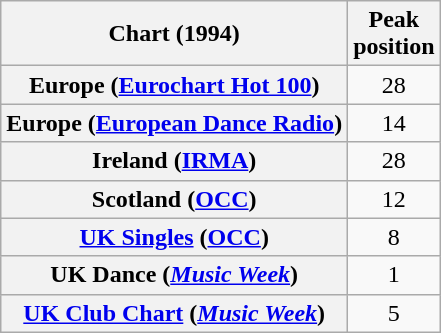<table class="wikitable sortable plainrowheaders" style="text-align:center">
<tr>
<th scope="col">Chart (1994)</th>
<th scope="col">Peak<br>position</th>
</tr>
<tr>
<th scope="row">Europe (<a href='#'>Eurochart Hot 100</a>)</th>
<td>28</td>
</tr>
<tr>
<th scope="row">Europe (<a href='#'>European Dance Radio</a>)</th>
<td>14</td>
</tr>
<tr>
<th scope="row">Ireland (<a href='#'>IRMA</a>)</th>
<td>28</td>
</tr>
<tr>
<th scope="row">Scotland (<a href='#'>OCC</a>)</th>
<td>12</td>
</tr>
<tr>
<th scope="row"><a href='#'>UK Singles</a> (<a href='#'>OCC</a>)</th>
<td>8</td>
</tr>
<tr>
<th scope="row">UK Dance (<em><a href='#'>Music Week</a></em>)</th>
<td>1</td>
</tr>
<tr>
<th scope="row"><a href='#'>UK Club Chart</a> (<em><a href='#'>Music Week</a></em>)</th>
<td>5</td>
</tr>
</table>
